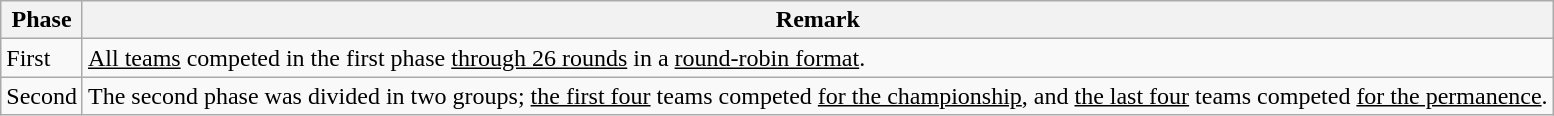<table class="wikitable">
<tr>
<th>Phase</th>
<th>Remark</th>
</tr>
<tr>
<td>First</td>
<td><u>All teams</u> competed in the first phase <u>through 26 rounds</u> in a <u>round-robin format</u>.</td>
</tr>
<tr>
<td>Second</td>
<td>The second phase was divided in two groups; <u>the first four</u> teams competed <u>for the championship</u>, and <u>the last four</u> teams competed <u>for the permanence</u>.</td>
</tr>
</table>
